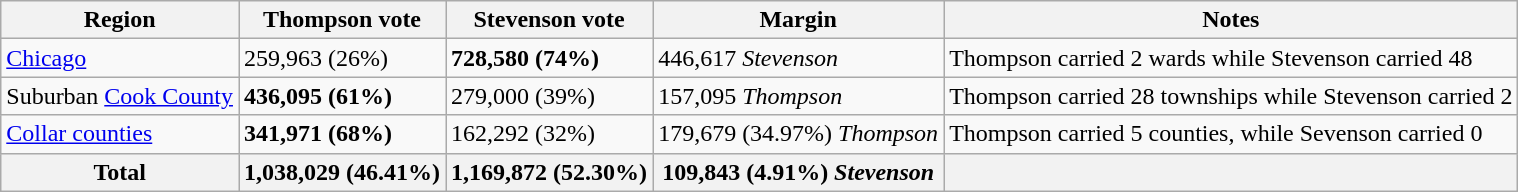<table class="wikitable">
<tr>
<th>Region</th>
<th>Thompson vote</th>
<th>Stevenson vote</th>
<th>Margin</th>
<th>Notes</th>
</tr>
<tr>
<td><a href='#'>Chicago</a></td>
<td>259,963 (26%)</td>
<td><strong>728,580 (74%)</strong></td>
<td>446,617 <em>Stevenson</em></td>
<td>Thompson carried 2 wards while Stevenson carried 48</td>
</tr>
<tr>
<td>Suburban <a href='#'>Cook County</a></td>
<td><strong>436,095 (61%)</strong></td>
<td>279,000 (39%)</td>
<td>157,095 <em>Thompson</em></td>
<td>Thompson carried 28 townships while Stevenson carried 2</td>
</tr>
<tr>
<td><a href='#'>Collar counties</a></td>
<td><strong>341,971 (68%)</strong></td>
<td>162,292 (32%)</td>
<td>179,679 (34.97%) <em>Thompson</em></td>
<td>Thompson carried 5 counties, while Sevenson carried 0</td>
</tr>
<tr>
<th>Total</th>
<th><strong>1,038,029 (46.41%)</strong></th>
<th>1,169,872 (52.30%)</th>
<th>109,843 (4.91%) <em>Stevenson</em></th>
<th></th>
</tr>
</table>
